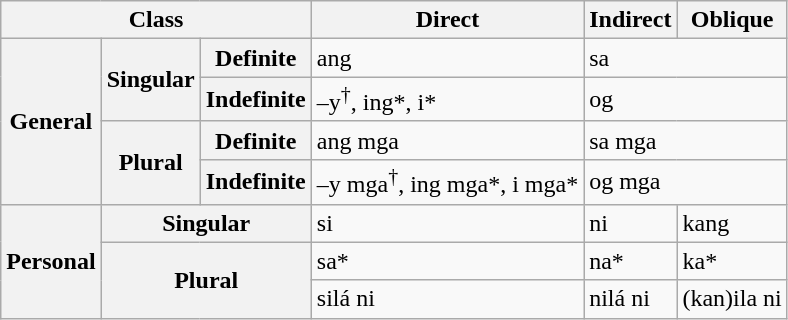<table class="wikitable">
<tr>
<th colspan = "3">Class</th>
<th>Direct</th>
<th>Indirect</th>
<th>Oblique</th>
</tr>
<tr>
<th rowspan="4">General</th>
<th rowspan="2">Singular</th>
<th rowspan="1">Definite</th>
<td>ang</td>
<td colspan="2">sa</td>
</tr>
<tr>
<th rowspan="1">Indefinite</th>
<td>–y<sup>†</sup>, ing*, i*</td>
<td colspan="2">og</td>
</tr>
<tr>
<th rowspan="2">Plural</th>
<th rowspan="1">Definite</th>
<td>ang mga</td>
<td colspan="2">sa mga</td>
</tr>
<tr>
<th rowspan="1">Indefinite</th>
<td>–y mga<sup>†</sup>, ing mga*, i mga*</td>
<td colspan="2">og mga</td>
</tr>
<tr>
<th rowspan="3">Personal</th>
<th colspan = "2" rowspan="1">Singular</th>
<td>si</td>
<td>ni</td>
<td>kang</td>
</tr>
<tr>
<th colspan="2" rowspan="2">Plural</th>
<td>sa*</td>
<td>na*</td>
<td>ka*</td>
</tr>
<tr>
<td>silá ni</td>
<td>nilá ni</td>
<td>(kan)ila ni</td>
</tr>
</table>
